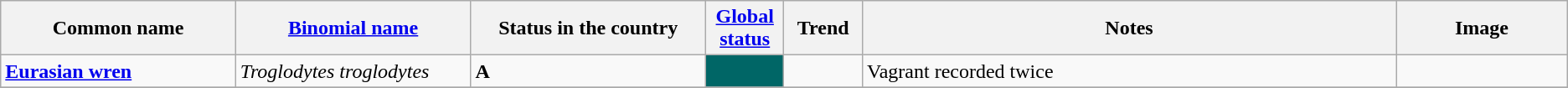<table class="wikitable sortable">
<tr>
<th width="15%">Common name</th>
<th width="15%"><a href='#'>Binomial name</a></th>
<th data-sort-type="number" width="15%">Status in the country</th>
<th width="5%"><a href='#'>Global status</a></th>
<th width="5%">Trend</th>
<th class="unsortable">Notes</th>
<th class="unsortable">Image</th>
</tr>
<tr>
<td><strong><a href='#'>Eurasian wren</a></strong></td>
<td><em>Troglodytes troglodytes</em></td>
<td><strong>A</strong></td>
<td align=center style="background: #006666"></td>
<td align=center></td>
<td>Vagrant recorded twice</td>
<td></td>
</tr>
<tr>
</tr>
</table>
